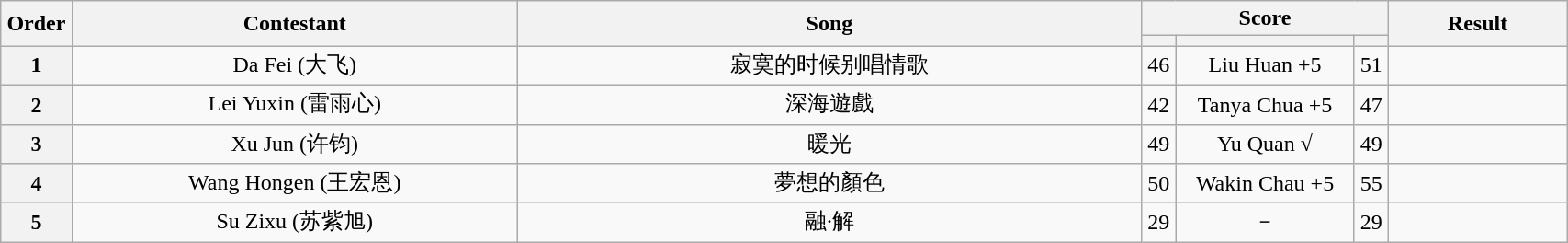<table class="wikitable" style="width:90%; text-align:center;">
<tr>
<th rowspan="2" width="1%"><strong>Order</strong></th>
<th rowspan="2" width="25%"><strong>Contestant</strong></th>
<th rowspan="2" width="35%"><strong>Song</strong></th>
<th colspan="3" width="20%"><strong>Score</strong></th>
<th rowspan="2" width="10%"><strong>Result</strong></th>
</tr>
<tr>
<th width="1%"></th>
<th width="10%"></th>
<th width="1%"></th>
</tr>
<tr>
<th>1</th>
<td>Da Fei (大飞)</td>
<td>寂寞的时候别唱情歌<br></td>
<td>46</td>
<td>Liu Huan +5</td>
<td>51</td>
<td></td>
</tr>
<tr>
<th>2</th>
<td>Lei Yuxin (雷雨心)</td>
<td>深海遊戲<br></td>
<td>42</td>
<td>Tanya Chua +5</td>
<td>47</td>
<td></td>
</tr>
<tr>
<th>3</th>
<td>Xu Jun (许钧)</td>
<td>暖光<br></td>
<td>49</td>
<td>Yu Quan √</td>
<td>49</td>
<td></td>
</tr>
<tr>
<th>4</th>
<td>Wang Hongen (王宏恩)</td>
<td>夢想的顏色<br></td>
<td>50</td>
<td>Wakin Chau +5</td>
<td>55</td>
<td></td>
</tr>
<tr>
<th>5</th>
<td>Su Zixu (苏紫旭)</td>
<td>融·解<br></td>
<td>29</td>
<td>－</td>
<td>29</td>
<td></td>
</tr>
</table>
